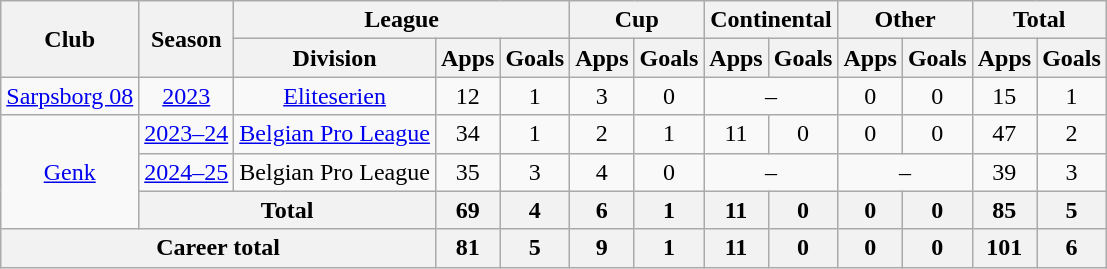<table class=wikitable style=text-align:center>
<tr>
<th rowspan=2>Club</th>
<th rowspan=2>Season</th>
<th colspan=3>League</th>
<th colspan=2>Cup</th>
<th colspan=2>Continental</th>
<th colspan=2>Other</th>
<th colspan=2>Total</th>
</tr>
<tr>
<th>Division</th>
<th>Apps</th>
<th>Goals</th>
<th>Apps</th>
<th>Goals</th>
<th>Apps</th>
<th>Goals</th>
<th>Apps</th>
<th>Goals</th>
<th>Apps</th>
<th>Goals</th>
</tr>
<tr>
<td><a href='#'>Sarpsborg 08</a></td>
<td><a href='#'>2023</a></td>
<td><a href='#'>Eliteserien</a></td>
<td>12</td>
<td>1</td>
<td>3</td>
<td>0</td>
<td colspan="2">–</td>
<td>0</td>
<td>0</td>
<td>15</td>
<td>1</td>
</tr>
<tr>
<td rowspan="3"><a href='#'>Genk</a></td>
<td><a href='#'>2023–24</a></td>
<td><a href='#'>Belgian Pro League</a></td>
<td>34</td>
<td>1</td>
<td>2</td>
<td>1</td>
<td>11</td>
<td>0</td>
<td>0</td>
<td>0</td>
<td>47</td>
<td>2</td>
</tr>
<tr>
<td><a href='#'>2024–25</a></td>
<td>Belgian Pro League</td>
<td>35</td>
<td>3</td>
<td>4</td>
<td>0</td>
<td colspan="2">–</td>
<td colspan="2">–</td>
<td>39</td>
<td>3</td>
</tr>
<tr>
<th colspan="2">Total</th>
<th>69</th>
<th>4</th>
<th>6</th>
<th>1</th>
<th>11</th>
<th>0</th>
<th>0</th>
<th>0</th>
<th>85</th>
<th>5</th>
</tr>
<tr>
<th colspan="3">Career total</th>
<th>81</th>
<th>5</th>
<th>9</th>
<th>1</th>
<th>11</th>
<th>0</th>
<th>0</th>
<th>0</th>
<th>101</th>
<th>6</th>
</tr>
</table>
